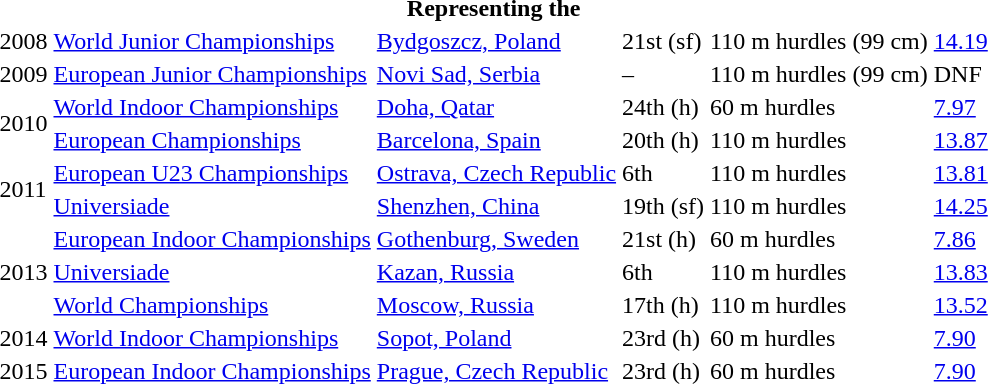<table>
<tr>
<th colspan="6">Representing the </th>
</tr>
<tr>
<td>2008</td>
<td><a href='#'>World Junior Championships</a></td>
<td><a href='#'>Bydgoszcz, Poland</a></td>
<td>21st (sf)</td>
<td>110 m hurdles (99 cm)</td>
<td><a href='#'>14.19</a></td>
</tr>
<tr>
<td>2009</td>
<td><a href='#'>European Junior Championships</a></td>
<td><a href='#'>Novi Sad, Serbia</a></td>
<td>–</td>
<td>110 m hurdles (99 cm)</td>
<td>DNF</td>
</tr>
<tr>
<td rowspan=2>2010</td>
<td><a href='#'>World Indoor Championships</a></td>
<td><a href='#'>Doha, Qatar</a></td>
<td>24th (h)</td>
<td>60 m hurdles</td>
<td><a href='#'>7.97</a></td>
</tr>
<tr>
<td><a href='#'>European Championships</a></td>
<td><a href='#'>Barcelona, Spain</a></td>
<td>20th (h)</td>
<td>110 m hurdles</td>
<td><a href='#'>13.87</a></td>
</tr>
<tr>
<td rowspan=2>2011</td>
<td><a href='#'>European U23 Championships</a></td>
<td><a href='#'>Ostrava, Czech Republic</a></td>
<td>6th</td>
<td>110 m hurdles</td>
<td><a href='#'>13.81</a></td>
</tr>
<tr>
<td><a href='#'>Universiade</a></td>
<td><a href='#'>Shenzhen, China</a></td>
<td>19th (sf)</td>
<td>110 m hurdles</td>
<td><a href='#'>14.25</a></td>
</tr>
<tr>
<td rowspan=3>2013</td>
<td><a href='#'>European Indoor Championships</a></td>
<td><a href='#'>Gothenburg, Sweden</a></td>
<td>21st (h)</td>
<td>60 m hurdles</td>
<td><a href='#'>7.86</a></td>
</tr>
<tr>
<td><a href='#'>Universiade</a></td>
<td><a href='#'>Kazan, Russia</a></td>
<td>6th</td>
<td>110 m hurdles</td>
<td><a href='#'>13.83</a></td>
</tr>
<tr>
<td><a href='#'>World Championships</a></td>
<td><a href='#'>Moscow, Russia</a></td>
<td>17th (h)</td>
<td>110 m hurdles</td>
<td><a href='#'>13.52</a></td>
</tr>
<tr>
<td>2014</td>
<td><a href='#'>World Indoor Championships</a></td>
<td><a href='#'>Sopot, Poland</a></td>
<td>23rd (h)</td>
<td>60 m hurdles</td>
<td><a href='#'>7.90</a></td>
</tr>
<tr>
<td>2015</td>
<td><a href='#'>European Indoor Championships</a></td>
<td><a href='#'>Prague, Czech Republic</a></td>
<td>23rd (h)</td>
<td>60 m hurdles</td>
<td><a href='#'>7.90</a></td>
</tr>
</table>
